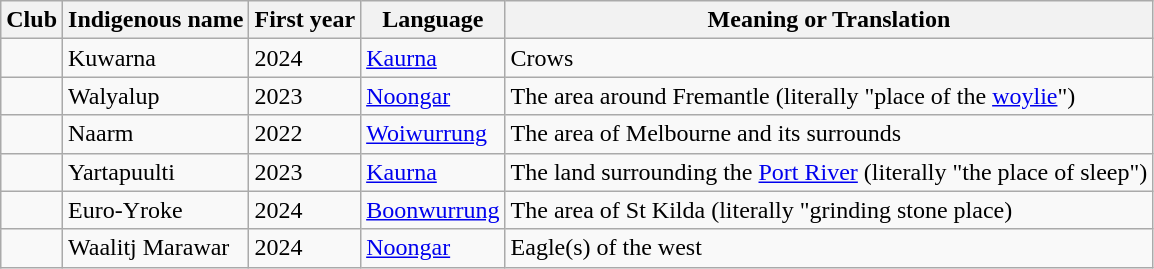<table class="wikitable sortable">
<tr>
<th>Club</th>
<th>Indigenous name</th>
<th>First year</th>
<th>Language</th>
<th>Meaning or Translation</th>
</tr>
<tr>
<td></td>
<td>Kuwarna</td>
<td>2024</td>
<td><a href='#'>Kaurna</a></td>
<td>Crows</td>
</tr>
<tr>
<td></td>
<td>Walyalup</td>
<td>2023</td>
<td><a href='#'>Noongar</a></td>
<td>The area around Fremantle (literally "place of the <a href='#'>woylie</a>")</td>
</tr>
<tr>
<td></td>
<td>Naarm</td>
<td>2022</td>
<td><a href='#'>Woiwurrung</a></td>
<td>The area of Melbourne and its surrounds</td>
</tr>
<tr>
<td></td>
<td>Yartapuulti</td>
<td>2023</td>
<td><a href='#'>Kaurna</a></td>
<td>The land surrounding the <a href='#'>Port River</a> (literally "the place of sleep")</td>
</tr>
<tr>
<td></td>
<td>Euro-Yroke</td>
<td>2024</td>
<td><a href='#'>Boonwurrung</a></td>
<td>The area of St Kilda (literally "grinding stone place)</td>
</tr>
<tr>
<td></td>
<td>Waalitj Marawar</td>
<td>2024</td>
<td><a href='#'>Noongar</a></td>
<td>Eagle(s) of the west</td>
</tr>
</table>
